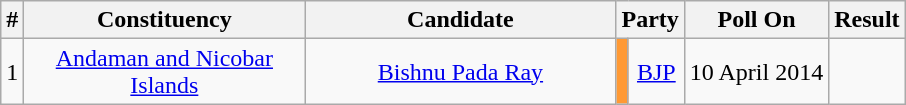<table class="wikitable sortable" style="text-align:center;">
<tr>
<th>#</th>
<th style="width:180px;">Constituency</th>
<th style="width:200px;">Candidate</th>
<th colspan="2">Party</th>
<th>Poll On</th>
<th>Result</th>
</tr>
<tr>
<td style="text-align:center;">1</td>
<td><a href='#'>Andaman and Nicobar Islands</a></td>
<td><a href='#'>Bishnu Pada Ray</a></td>
<td bgcolor=#FF9933></td>
<td><a href='#'>BJP</a></td>
<td>10 April 2014</td>
<td></td>
</tr>
</table>
